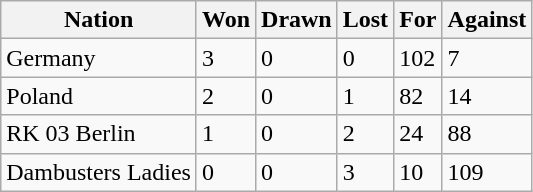<table class="wikitable">
<tr>
<th>Nation</th>
<th>Won</th>
<th>Drawn</th>
<th>Lost</th>
<th>For</th>
<th>Against</th>
</tr>
<tr>
<td>Germany</td>
<td>3</td>
<td>0</td>
<td>0</td>
<td>102</td>
<td>7</td>
</tr>
<tr>
<td>Poland</td>
<td>2</td>
<td>0</td>
<td>1</td>
<td>82</td>
<td>14</td>
</tr>
<tr>
<td>RK 03 Berlin</td>
<td>1</td>
<td>0</td>
<td>2</td>
<td>24</td>
<td>88</td>
</tr>
<tr>
<td>Dambusters Ladies</td>
<td>0</td>
<td>0</td>
<td>3</td>
<td>10</td>
<td>109</td>
</tr>
</table>
